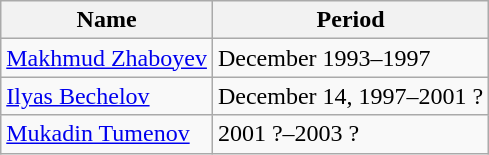<table class="wikitable">
<tr>
<th>Name</th>
<th>Period</th>
</tr>
<tr>
<td><a href='#'>Makhmud Zhaboyev</a></td>
<td>December 1993–1997</td>
</tr>
<tr>
<td><a href='#'>Ilyas Bechelov</a></td>
<td>December 14, 1997–2001 ?</td>
</tr>
<tr>
<td><a href='#'>Mukadin Tumenov</a></td>
<td>2001 ?–2003 ?</td>
</tr>
</table>
